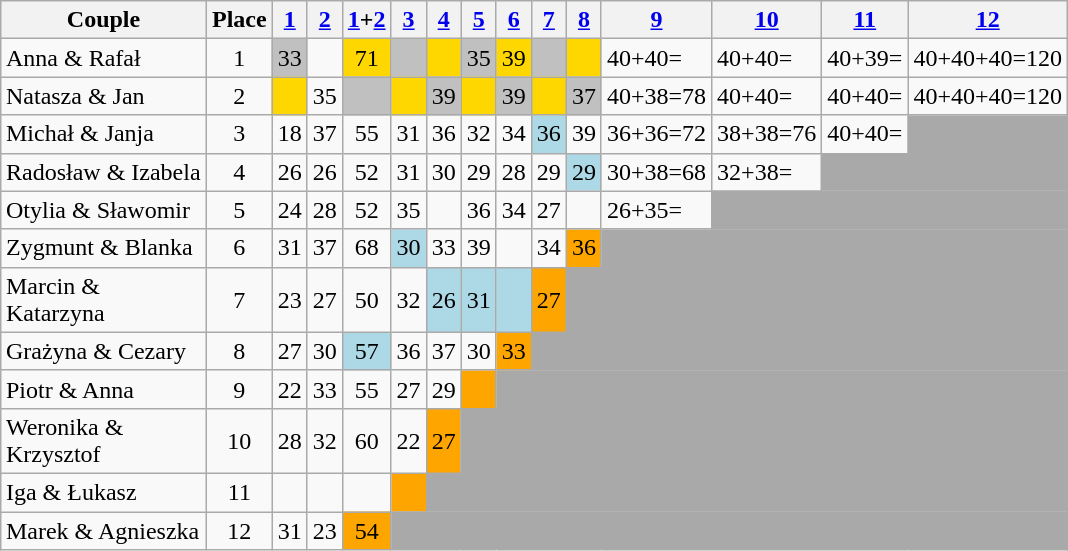<table class="wikitable sortable" style="margin:auto;">
<tr>
<th style="width:130px;">Couple</th>
<th>Place</th>
<th><a href='#'>1</a></th>
<th><a href='#'>2</a></th>
<th><a href='#'>1</a>+<a href='#'>2</a></th>
<th><a href='#'>3</a></th>
<th><a href='#'>4</a></th>
<th><a href='#'>5</a></th>
<th><a href='#'>6</a></th>
<th><a href='#'>7</a></th>
<th><a href='#'>8</a></th>
<th><a href='#'>9</a></th>
<th><a href='#'>10</a></th>
<th><a href='#'>11</a></th>
<th><a href='#'>12</a></th>
</tr>
<tr>
<td>Anna & Rafał</td>
<td style="text-align:center;">1</td>
<td style="background:silver;text-align:center;">33</td>
<td style="text-align:center;"></td>
<td style="background:gold;text-align:center;">71</td>
<td style="background:silver;text-align:center;"></td>
<td style="background:gold;text-align:center;"></td>
<td style="background:silver;text-align:center;">35</td>
<td style="background:gold;text-align:center;">39</td>
<td style="background:silver;text-align:center;"></td>
<td style="background:gold;text-align:center;"></td>
<td>40+40=</td>
<td>40+40=</td>
<td>40+39=</td>
<td>40+40+40=120</td>
</tr>
<tr>
<td>Natasza & Jan</td>
<td style="text-align:center;">2</td>
<td style="background:gold;text-align:center;"></td>
<td style="text-align:center;">35</td>
<td style="background:silver;text-align:center;"></td>
<td style="background:gold;text-align:center;"></td>
<td style="background:silver;text-align:center;">39</td>
<td style="background:gold;text-align:center;"></td>
<td style="background:silver;text-align:center;">39</td>
<td style="background:gold;text-align:center;"></td>
<td style="background:silver;text-align:center;">37</td>
<td>40+38=78</td>
<td>40+40=</td>
<td>40+40=</td>
<td>40+40+40=120</td>
</tr>
<tr>
<td>Michał & Janja</td>
<td style="text-align:center;">3</td>
<td style="text-align:center;">18</td>
<td style="text-align:center;text-align:center;">37</td>
<td style="text-align:center;">55</td>
<td style="text-align:center;">31</td>
<td style="text-align:center;">36</td>
<td style="text-align:center;">32</td>
<td style="text-align:center;">34</td>
<td style="background:lightblue;text-align:center;">36</td>
<td style="text-align:center;">39</td>
<td>36+36=72</td>
<td>38+38=76</td>
<td>40+40=</td>
<td style="background:darkgrey;"></td>
</tr>
<tr>
<td>Radosław & Izabela</td>
<td style="text-align:center;">4</td>
<td style="text-align:center;">26</td>
<td style="text-align:center;">26</td>
<td style="text-align:center;">52</td>
<td style="text-align:center;">31</td>
<td style="text-align:center;">30</td>
<td style="text-align:center;">29</td>
<td style="text-align:center;">28</td>
<td style="text-align:center;">29</td>
<td style="background:lightblue;text-align:center;">29</td>
<td>30+38=68</td>
<td>32+38=</td>
<td style="background:darkgrey;" colspan="2"></td>
</tr>
<tr>
<td>Otylia & Sławomir</td>
<td style="text-align:center;">5</td>
<td style="text-align:center;">24</td>
<td style="text-align:center;">28</td>
<td style="text-align:center;">52</td>
<td style="text-align:center;">35</td>
<td style="text-align:center;"></td>
<td style="text-align:center;">36</td>
<td style="text-align:center;">34</td>
<td style="text-align:center;">27</td>
<td style="text-align:center;"></td>
<td>26+35=</td>
<td style="background:darkgrey;" colspan="3"></td>
</tr>
<tr>
<td>Zygmunt & Blanka</td>
<td style="text-align:center;">6</td>
<td style="text-align:center;">31</td>
<td style="text-align:center;">37</td>
<td style="text-align:center;">68</td>
<td style="background:lightblue;text-align:center;">30</td>
<td style="text-align:center;">33</td>
<td style="text-align:center;">39</td>
<td style="text-align:center;"></td>
<td style="text-align:center;">34</td>
<td style="background:orange;text-align:center;">36</td>
<td style="background:darkgrey;" colspan="5"></td>
</tr>
<tr>
<td>Marcin & Katarzyna</td>
<td style="text-align:center;">7</td>
<td style="text-align:center;">23</td>
<td style="text-align:center;">27</td>
<td style="text-align:center;">50</td>
<td style="text-align:center;">32</td>
<td style="background:lightblue;text-align:center;">26</td>
<td style="background:lightblue;text-align:center;">31</td>
<td style="background:lightblue;text-align:center;"></td>
<td style="background:orange;text-align:center;">27</td>
<td style="background:darkgrey;" colspan="6"></td>
</tr>
<tr>
<td>Grażyna & Cezary</td>
<td style="text-align:center;">8</td>
<td style="text-align:center;">27</td>
<td style="text-align:center;">30</td>
<td style="background:lightblue;text-align:center;">57</td>
<td style="text-align:center;">36</td>
<td style="text-align:center;">37</td>
<td style="text-align:center;">30</td>
<td style="background:orange;text-align:center;">33</td>
<td style="background:darkgrey;" colspan="7"></td>
</tr>
<tr>
<td>Piotr & Anna</td>
<td style="text-align:center;">9</td>
<td style="text-align:center;">22</td>
<td style="text-align:center;">33</td>
<td style="text-align:center;">55</td>
<td style="text-align:center;">27</td>
<td style="text-align:center;">29</td>
<td style="background:orange;text-align:center;"></td>
<td style="background:darkgrey;" colspan="8"></td>
</tr>
<tr>
<td>Weronika & Krzysztof</td>
<td style="text-align:center;">10</td>
<td style="text-align:center;">28</td>
<td style="text-align:center;">32</td>
<td style="text-align:center;">60</td>
<td style="text-align:center;">22</td>
<td style="background:orange;text-align:center;">27</td>
<td style="background:darkgrey;" colspan="9"></td>
</tr>
<tr>
<td>Iga & Łukasz</td>
<td style="text-align:center;">11</td>
<td style="text-align:center;"></td>
<td style="text-align:center;"></td>
<td style="text-align:center;"></td>
<td style="background:orange;text-align:center;"></td>
<td style="background:darkgrey;" colspan="10"></td>
</tr>
<tr>
<td>Marek & Agnieszka</td>
<td style="text-align:center;">12</td>
<td style="text-align:center;">31</td>
<td style="text-align:center;">23</td>
<td style="background:orange;text-align:center;">54</td>
<td style="background:darkgrey;" colspan="11"></td>
</tr>
</table>
